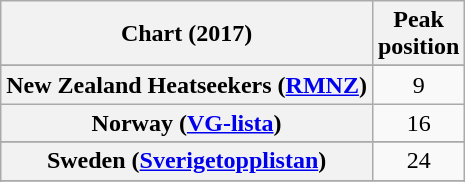<table class="wikitable sortable plainrowheaders" style="text-align:center">
<tr>
<th scope="col">Chart (2017)</th>
<th scope="col">Peak<br> position</th>
</tr>
<tr>
</tr>
<tr>
</tr>
<tr>
</tr>
<tr>
</tr>
<tr>
</tr>
<tr>
</tr>
<tr>
<th scope="row">New Zealand Heatseekers (<a href='#'>RMNZ</a>)</th>
<td>9</td>
</tr>
<tr>
<th scope="row">Norway (<a href='#'>VG-lista</a>)</th>
<td>16</td>
</tr>
<tr>
</tr>
<tr>
</tr>
<tr>
<th scope="row">Sweden (<a href='#'>Sverigetopplistan</a>)</th>
<td>24</td>
</tr>
<tr>
</tr>
<tr>
</tr>
</table>
